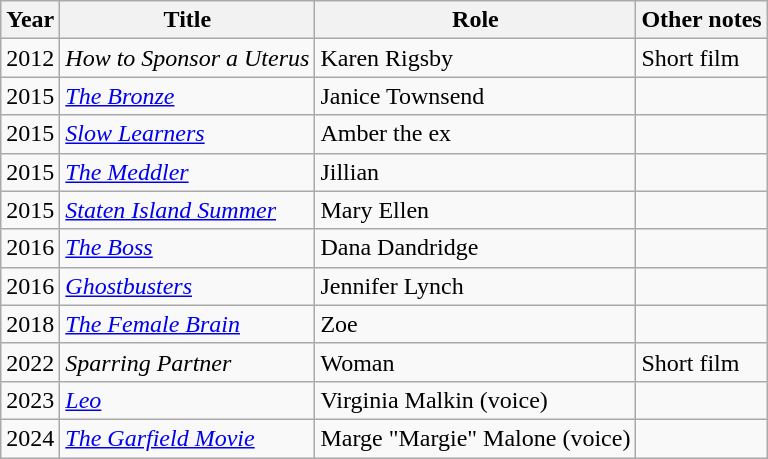<table class="wikitable">
<tr>
<th>Year</th>
<th>Title</th>
<th>Role</th>
<th>Other notes</th>
</tr>
<tr>
<td>2012</td>
<td><em>How to Sponsor a Uterus</em></td>
<td>Karen Rigsby</td>
<td>Short film</td>
</tr>
<tr>
<td>2015</td>
<td><em><a href='#'>The Bronze</a></em></td>
<td>Janice Townsend</td>
<td></td>
</tr>
<tr>
<td>2015</td>
<td><em><a href='#'>Slow Learners</a></em></td>
<td>Amber the ex</td>
<td></td>
</tr>
<tr>
<td>2015</td>
<td><em><a href='#'>The Meddler</a></em></td>
<td>Jillian</td>
<td></td>
</tr>
<tr>
<td>2015</td>
<td><em><a href='#'>Staten Island Summer</a></em></td>
<td>Mary Ellen</td>
<td></td>
</tr>
<tr>
<td>2016</td>
<td><em><a href='#'>The Boss</a></em></td>
<td>Dana Dandridge</td>
<td></td>
</tr>
<tr>
<td>2016</td>
<td><em><a href='#'>Ghostbusters</a></em></td>
<td>Jennifer Lynch</td>
<td></td>
</tr>
<tr>
<td>2018</td>
<td><em><a href='#'>The Female Brain</a></em></td>
<td>Zoe</td>
<td></td>
</tr>
<tr>
<td>2022</td>
<td><em>Sparring Partner</em></td>
<td>Woman</td>
<td>Short film</td>
</tr>
<tr>
<td>2023</td>
<td><em><a href='#'>Leo</a></em></td>
<td>Virginia Malkin (voice)</td>
<td></td>
</tr>
<tr>
<td>2024</td>
<td><em><a href='#'>The Garfield Movie</a></em></td>
<td>Marge "Margie" Malone (voice)</td>
<td></td>
</tr>
</table>
